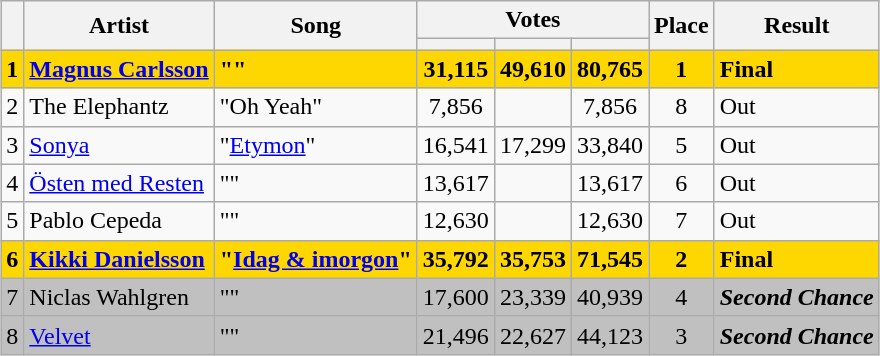<table class="sortable wikitable" style="margin: 1em auto 1em auto; text-align:center;">
<tr>
<th rowspan="2"></th>
<th rowspan="2">Artist</th>
<th rowspan="2">Song</th>
<th colspan="3">Votes</th>
<th rowspan="2">Place</th>
<th rowspan="2" class="unsortable">Result</th>
</tr>
<tr>
<th></th>
<th></th>
<th></th>
</tr>
<tr style="background:gold;">
<td><strong>1</strong></td>
<td align="left"><strong><a href='#'>Magnus Carlsson</a></strong></td>
<td align="left"><strong>""</strong></td>
<td><strong>31,115</strong></td>
<td><strong>49,610</strong></td>
<td><strong>80,765</strong></td>
<td><strong>1</strong></td>
<td align="left"><strong>Final</strong></td>
</tr>
<tr>
<td>2</td>
<td align="left">The Elephantz</td>
<td align="left">"Oh Yeah"</td>
<td>7,856</td>
<td></td>
<td>7,856</td>
<td>8</td>
<td align="left">Out</td>
</tr>
<tr>
<td>3</td>
<td align="left"><a href='#'>Sonya</a></td>
<td align="left">"<a href='#'><span>Etymon</span></a>"</td>
<td>16,541</td>
<td>17,299</td>
<td>33,840</td>
<td>5</td>
<td align="left">Out</td>
</tr>
<tr>
<td>4</td>
<td align="left"><a href='#'>Östen med Resten</a></td>
<td align="left">""</td>
<td>13,617</td>
<td></td>
<td>13,617</td>
<td>6</td>
<td align="left">Out</td>
</tr>
<tr>
<td>5</td>
<td align="left">Pablo Cepeda</td>
<td align="left">""</td>
<td>12,630</td>
<td></td>
<td>12,630</td>
<td>7</td>
<td align="left">Out</td>
</tr>
<tr style="background:gold;">
<td><strong>6</strong></td>
<td align="left"><strong><a href='#'>Kikki Danielsson</a></strong></td>
<td align="left"><strong>"<a href='#'><span>Idag & imorgon</span></a>"</strong></td>
<td><strong>35,792</strong></td>
<td><strong>35,753</strong></td>
<td><strong>71,545</strong></td>
<td><strong>2</strong></td>
<td align="left"><strong>Final</strong></td>
</tr>
<tr style="background:silver;">
<td>7</td>
<td align="left">Niclas Wahlgren</td>
<td align="left">""</td>
<td>17,600</td>
<td>23,339</td>
<td>40,939</td>
<td>4</td>
<td align="left"><strong><em>Second Chance</em></strong></td>
</tr>
<tr style="background:silver;">
<td>8</td>
<td align="left"><a href='#'>Velvet</a></td>
<td align="left">""</td>
<td>21,496</td>
<td>22,627</td>
<td>44,123</td>
<td>3</td>
<td align="left"><strong><em>Second Chance</em></strong></td>
</tr>
</table>
